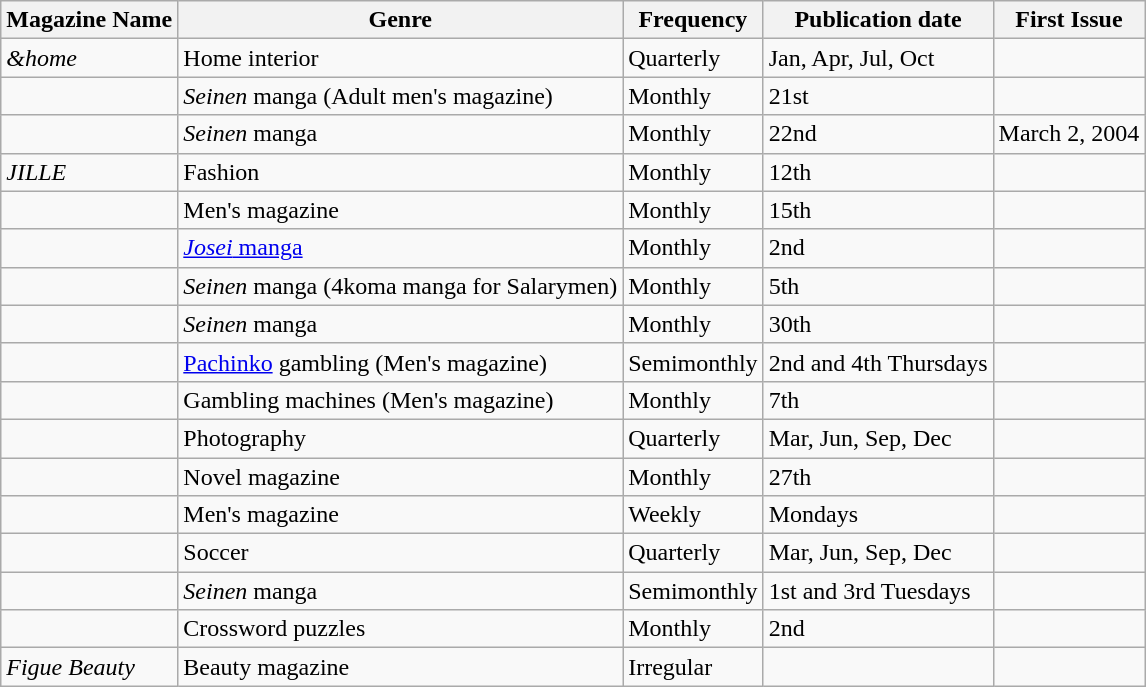<table class="wikitable sortable">
<tr>
<th>Magazine Name</th>
<th>Genre</th>
<th>Frequency</th>
<th>Publication date</th>
<th>First Issue</th>
</tr>
<tr>
<td><em>&home</em></td>
<td>Home interior</td>
<td>Quarterly</td>
<td>Jan, Apr, Jul, Oct</td>
<td></td>
</tr>
<tr>
<td></td>
<td><em>Seinen</em> manga (Adult men's magazine)</td>
<td>Monthly</td>
<td>21st</td>
<td></td>
</tr>
<tr>
<td></td>
<td><em>Seinen</em> manga</td>
<td>Monthly</td>
<td>22nd</td>
<td>March 2, 2004</td>
</tr>
<tr>
<td><em>JILLE</em></td>
<td>Fashion</td>
<td>Monthly</td>
<td>12th</td>
<td></td>
</tr>
<tr>
<td></td>
<td>Men's magazine</td>
<td>Monthly</td>
<td>15th</td>
<td></td>
</tr>
<tr>
<td></td>
<td><a href='#'><em>Josei</em> manga</a></td>
<td>Monthly</td>
<td>2nd</td>
<td></td>
</tr>
<tr>
<td></td>
<td><em>Seinen</em> manga (4koma manga for Salarymen)</td>
<td>Monthly</td>
<td>5th</td>
<td></td>
</tr>
<tr>
<td></td>
<td><em>Seinen</em> manga</td>
<td>Monthly</td>
<td>30th</td>
<td></td>
</tr>
<tr>
<td></td>
<td><a href='#'>Pachinko</a> gambling (Men's magazine)</td>
<td>Semimonthly</td>
<td>2nd and 4th Thursdays</td>
<td></td>
</tr>
<tr>
<td></td>
<td>Gambling machines (Men's magazine)</td>
<td>Monthly</td>
<td>7th</td>
<td></td>
</tr>
<tr>
<td></td>
<td>Photography</td>
<td>Quarterly</td>
<td>Mar, Jun, Sep, Dec</td>
<td></td>
</tr>
<tr>
<td></td>
<td>Novel magazine</td>
<td>Monthly</td>
<td>27th</td>
<td></td>
</tr>
<tr>
<td></td>
<td>Men's magazine</td>
<td>Weekly</td>
<td>Mondays</td>
<td></td>
</tr>
<tr>
<td></td>
<td>Soccer</td>
<td>Quarterly</td>
<td>Mar, Jun, Sep, Dec</td>
<td></td>
</tr>
<tr>
<td></td>
<td><em>Seinen</em> manga</td>
<td>Semimonthly</td>
<td>1st and 3rd Tuesdays</td>
<td></td>
</tr>
<tr>
<td></td>
<td>Crossword puzzles</td>
<td>Monthly</td>
<td>2nd</td>
<td></td>
</tr>
<tr>
<td><em>Figue Beauty</em></td>
<td>Beauty magazine</td>
<td>Irregular</td>
<td></td>
<td></td>
</tr>
</table>
